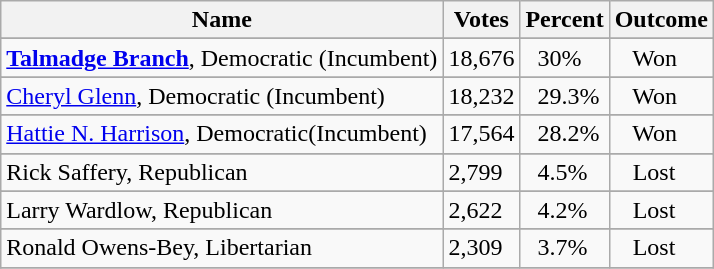<table class="wikitable">
<tr>
<th>Name</th>
<th>Votes</th>
<th>Percent</th>
<th>Outcome</th>
</tr>
<tr>
</tr>
<tr>
<td><strong><a href='#'>Talmadge Branch</a></strong>, Democratic (Incumbent)</td>
<td>18,676</td>
<td>  30%</td>
<td>   Won</td>
</tr>
<tr>
</tr>
<tr>
<td><a href='#'>Cheryl Glenn</a>, Democratic (Incumbent)</td>
<td>18,232</td>
<td>  29.3%</td>
<td>   Won</td>
</tr>
<tr>
</tr>
<tr>
<td><a href='#'>Hattie N. Harrison</a>, Democratic(Incumbent)</td>
<td>17,564</td>
<td>  28.2%</td>
<td>   Won</td>
</tr>
<tr>
</tr>
<tr>
<td>Rick Saffery, Republican</td>
<td>2,799</td>
<td>  4.5%</td>
<td>   Lost</td>
</tr>
<tr>
</tr>
<tr>
<td>Larry Wardlow, Republican</td>
<td>2,622</td>
<td>  4.2%</td>
<td>   Lost</td>
</tr>
<tr>
</tr>
<tr>
<td>Ronald Owens-Bey, Libertarian</td>
<td>2,309</td>
<td>  3.7%</td>
<td>   Lost</td>
</tr>
<tr>
</tr>
</table>
